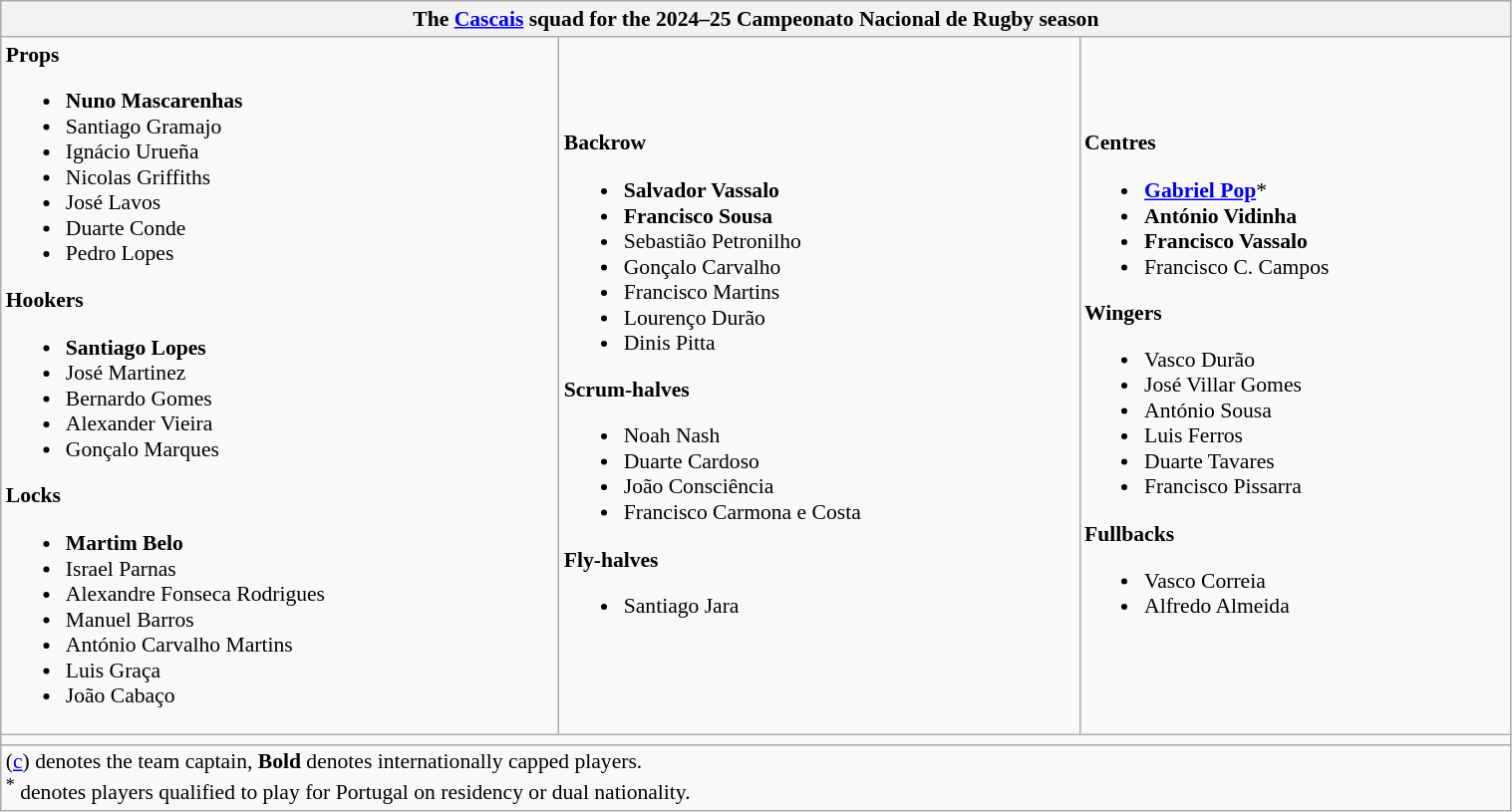<table class="wikitable" style="text-align:left; font-size:90%; width:80%">
<tr>
<th colspan="3">The <strong><a href='#'>Cascais</a></strong> squad for the 2024–25 Campeonato Nacional de Rugby season</th>
</tr>
<tr>
<td><strong>Props</strong><br><ul><li> <strong>Nuno Mascarenhas</strong></li><li> Santiago Gramajo</li><li> Ignácio Urueña</li><li> Nicolas Griffiths</li><li> José Lavos</li><li> Duarte Conde</li><li> Pedro Lopes</li></ul><strong>Hookers</strong><ul><li> <strong>Santiago Lopes</strong></li><li> José Martinez</li><li> Bernardo Gomes</li><li> Alexander Vieira</li><li> Gonçalo Marques</li></ul><strong>Locks</strong><ul><li> <strong>Martim Belo</strong></li><li> Israel Parnas</li><li> Alexandre Fonseca Rodrigues</li><li> Manuel Barros</li><li> António Carvalho Martins</li><li> Luis Graça</li><li> João Cabaço</li></ul></td>
<td><strong>Backrow</strong><br><ul><li> <strong>Salvador Vassalo</strong></li><li> <strong>Francisco Sousa</strong></li><li> Sebastião Petronilho</li><li> Gonçalo Carvalho</li><li> Francisco Martins</li><li> Lourenço Durão</li><li> Dinis Pitta</li></ul><strong>Scrum-halves</strong><ul><li> Noah Nash</li><li> Duarte Cardoso</li><li> João Consciência</li><li> Francisco Carmona e Costa</li></ul><strong>Fly-halves</strong><ul><li> Santiago Jara</li></ul></td>
<td><strong>Centres</strong><br><ul><li> <strong><a href='#'>Gabriel Pop</a></strong>*</li><li> <strong>António Vidinha</strong></li><li> <strong>Francisco Vassalo</strong></li><li> Francisco C. Campos</li></ul><strong>Wingers</strong><ul><li> Vasco Durão</li><li> José Villar Gomes</li><li> António Sousa</li><li> Luis Ferros</li><li> Duarte Tavares</li><li> Francisco Pissarra</li></ul><strong>Fullbacks</strong><ul><li> Vasco Correia</li><li> Alfredo Almeida</li></ul></td>
</tr>
<tr>
<td colspan="3"></td>
</tr>
<tr>
<td colspan="3">(<a href='#'>c</a>) denotes the team captain, <strong>Bold</strong> denotes internationally capped players.<br><sup>*</sup> denotes players qualified to play for Portugal on residency or dual nationality.
</td>
</tr>
</table>
